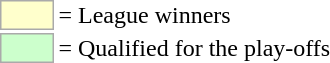<table>
<tr>
<td style="background-color:#ffffcc; border:1px solid #aaaaaa; width:2em;"></td>
<td>= League winners</td>
</tr>
<tr>
<td style="background-color:#ccffcc; border:1px solid #aaaaaa; width:2em;"></td>
<td>= Qualified for the play-offs</td>
</tr>
</table>
